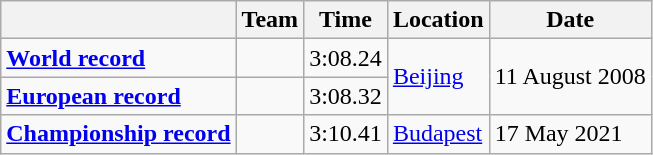<table class=wikitable>
<tr>
<th></th>
<th>Team</th>
<th>Time</th>
<th>Location</th>
<th>Date</th>
</tr>
<tr>
<td><strong><a href='#'>World record</a></strong></td>
<td></td>
<td>3:08.24</td>
<td rowspan=2><a href='#'>Beijing</a></td>
<td rowspan=2>11 August 2008</td>
</tr>
<tr>
<td><strong><a href='#'>European record</a></strong></td>
<td></td>
<td>3:08.32</td>
</tr>
<tr>
<td><strong><a href='#'>Championship record</a></strong></td>
<td></td>
<td>3:10.41</td>
<td><a href='#'>Budapest</a></td>
<td>17 May 2021</td>
</tr>
</table>
